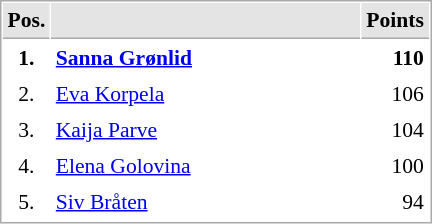<table cellspacing="1" cellpadding="3" style="border:1px solid #AAAAAA;font-size:90%">
<tr bgcolor="#E4E4E4">
<th style="border-bottom:1px solid #AAAAAA" width=10>Pos.</th>
<th style="border-bottom:1px solid #AAAAAA" width=200></th>
<th style="border-bottom:1px solid #AAAAAA" width=20>Points</th>
</tr>
<tr>
<td align="center"><strong>1.</strong></td>
<td> <strong><a href='#'>Sanna Grønlid</a></strong></td>
<td align="right"><strong>110</strong></td>
</tr>
<tr>
<td align="center">2.</td>
<td> <a href='#'>Eva Korpela</a></td>
<td align="right">106</td>
</tr>
<tr>
<td align="center">3.</td>
<td> <a href='#'>Kaija Parve</a></td>
<td align="right">104</td>
</tr>
<tr>
<td align="center">4.</td>
<td> <a href='#'>Elena Golovina</a></td>
<td align="right">100</td>
</tr>
<tr>
<td align="center">5.</td>
<td> <a href='#'>Siv Bråten</a></td>
<td align="right">94</td>
</tr>
<tr>
</tr>
</table>
